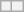<table class="wikitable mw-collapsible">
<tr>
<th></th>
<th></th>
</tr>
</table>
